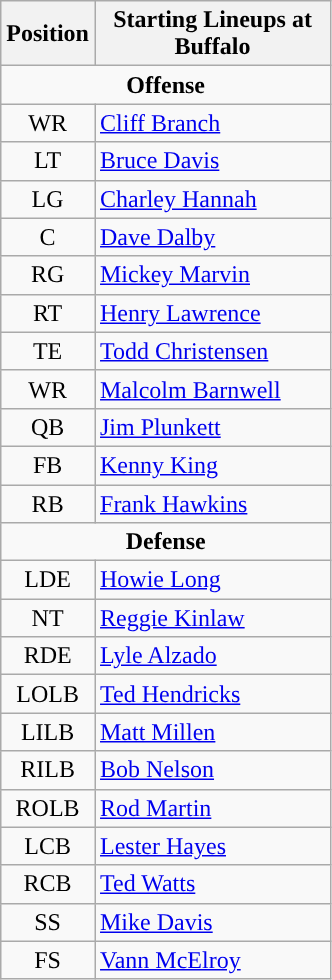<table class="wikitable">
<tr>
<th>Position</th>
<th width="150px" ">Starting Lineups at Buffalo</th>
</tr>
<tr>
<td colspan="2" style="text-align:center;"><strong>Offense</strong></td>
</tr>
<tr>
<td style="text-align:center;">WR</td>
<td><a href='#'>Cliff Branch</a></td>
</tr>
<tr>
<td style="text-align:center;">LT</td>
<td><a href='#'>Bruce Davis</a></td>
</tr>
<tr>
<td style="text-align:center;">LG</td>
<td><a href='#'>Charley Hannah</a></td>
</tr>
<tr>
<td style="text-align:center;">C</td>
<td><a href='#'>Dave Dalby</a></td>
</tr>
<tr>
<td style="text-align:center;">RG</td>
<td><a href='#'>Mickey Marvin</a></td>
</tr>
<tr>
<td style="text-align:center;">RT</td>
<td><a href='#'>Henry Lawrence</a></td>
</tr>
<tr>
<td style="text-align:center;">TE</td>
<td><a href='#'>Todd Christensen</a></td>
</tr>
<tr>
<td style="text-align:center;">WR</td>
<td><a href='#'>Malcolm Barnwell</a></td>
</tr>
<tr>
<td style="text-align:center;">QB</td>
<td><a href='#'>Jim Plunkett</a></td>
</tr>
<tr>
<td style="text-align:center;">FB</td>
<td><a href='#'>Kenny King</a></td>
</tr>
<tr>
<td style="text-align:center;">RB</td>
<td><a href='#'>Frank Hawkins</a></td>
</tr>
<tr>
<td colspan="2" style="text-align:center;"><strong>Defense</strong></td>
</tr>
<tr>
<td style="text-align:center;">LDE</td>
<td><a href='#'>Howie Long</a></td>
</tr>
<tr>
<td style="text-align:center;">NT</td>
<td><a href='#'>Reggie Kinlaw</a></td>
</tr>
<tr>
<td style="text-align:center;">RDE</td>
<td><a href='#'>Lyle Alzado</a></td>
</tr>
<tr>
<td style="text-align:center;">LOLB</td>
<td><a href='#'>Ted Hendricks</a></td>
</tr>
<tr>
<td style="text-align:center;">LILB</td>
<td><a href='#'>Matt Millen</a></td>
</tr>
<tr>
<td style="text-align:center;">RILB</td>
<td><a href='#'>Bob Nelson</a></td>
</tr>
<tr>
<td style="text-align:center;">ROLB</td>
<td><a href='#'>Rod Martin</a></td>
</tr>
<tr>
<td style="text-align:center;">LCB</td>
<td><a href='#'>Lester Hayes</a></td>
</tr>
<tr>
<td style="text-align:center;">RCB</td>
<td><a href='#'>Ted Watts</a></td>
</tr>
<tr>
<td style="text-align:center;">SS</td>
<td><a href='#'>Mike Davis</a></td>
</tr>
<tr>
<td style="text-align:center;">FS</td>
<td><a href='#'>Vann McElroy</a></td>
</tr>
</table>
